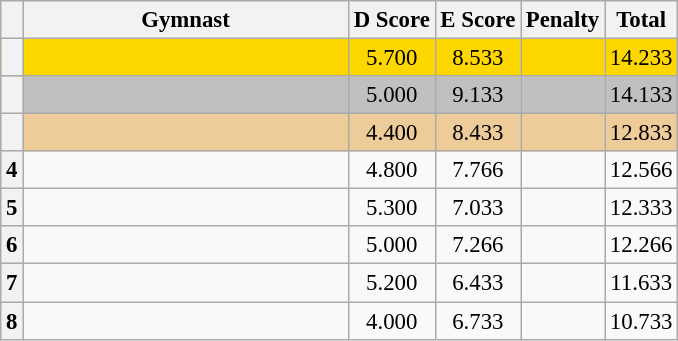<table class="wikitable sortable" style="text-align:center; font-size:95%;">
<tr>
<th></th>
<th width="210">Gymnast</th>
<th>D Score</th>
<th>E Score</th>
<th>Penalty</th>
<th>Total</th>
</tr>
<tr style="background-color:gold;">
<th></th>
<td align="left"></td>
<td>5.700</td>
<td>8.533</td>
<td></td>
<td>14.233</td>
</tr>
<tr style="background-color:silver;">
<th></th>
<td align="left"></td>
<td>5.000</td>
<td>9.133</td>
<td></td>
<td>14.133</td>
</tr>
<tr style="background-color:#eecc99;">
<th></th>
<td align="left"></td>
<td>4.400</td>
<td>8.433</td>
<td></td>
<td>12.833</td>
</tr>
<tr>
<th>4</th>
<td align="left"></td>
<td>4.800</td>
<td>7.766</td>
<td></td>
<td>12.566</td>
</tr>
<tr>
<th>5</th>
<td align="left"></td>
<td>5.300</td>
<td>7.033</td>
<td></td>
<td>12.333</td>
</tr>
<tr>
<th>6</th>
<td align="left"></td>
<td>5.000</td>
<td>7.266</td>
<td></td>
<td>12.266</td>
</tr>
<tr>
<th>7</th>
<td align="left"></td>
<td>5.200</td>
<td>6.433</td>
<td></td>
<td>11.633</td>
</tr>
<tr>
<th>8</th>
<td align="left"></td>
<td>4.000</td>
<td>6.733</td>
<td></td>
<td>10.733</td>
</tr>
</table>
